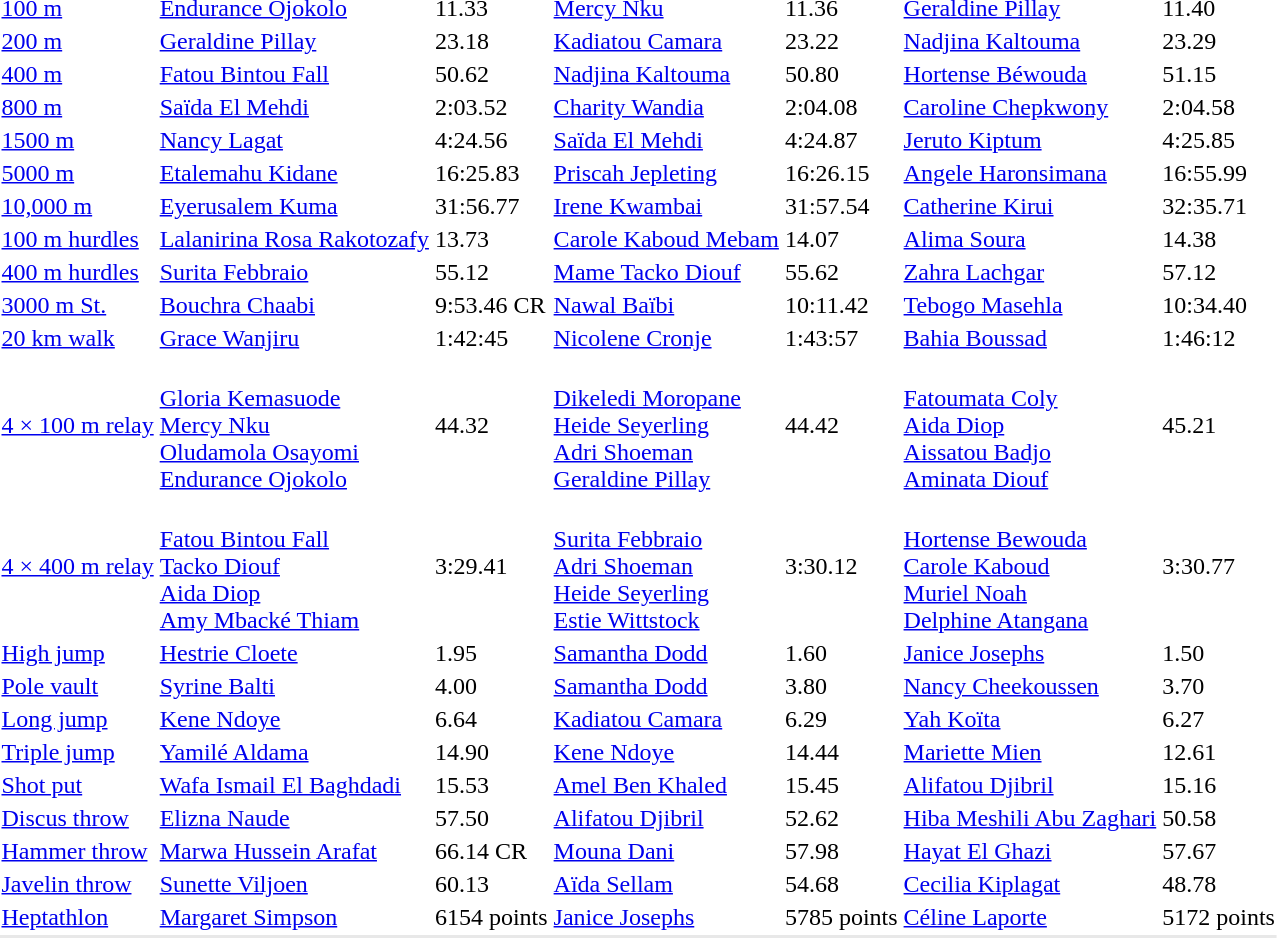<table>
<tr>
<td><a href='#'>100 m</a><br></td>
<td><a href='#'>Endurance Ojokolo</a> <br> </td>
<td>11.33</td>
<td><a href='#'>Mercy Nku</a> <br> </td>
<td>11.36</td>
<td><a href='#'>Geraldine Pillay</a> <br> </td>
<td>11.40</td>
</tr>
<tr>
<td><a href='#'>200 m</a><br></td>
<td><a href='#'>Geraldine Pillay</a> <br> </td>
<td>23.18</td>
<td><a href='#'>Kadiatou Camara</a> <br> </td>
<td>23.22</td>
<td><a href='#'>Nadjina Kaltouma</a> <br> </td>
<td>23.29</td>
</tr>
<tr>
<td><a href='#'>400 m</a><br></td>
<td><a href='#'>Fatou Bintou Fall</a>  <br> </td>
<td>50.62</td>
<td><a href='#'>Nadjina Kaltouma</a>  <br> </td>
<td>50.80</td>
<td><a href='#'>Hortense Béwouda</a>  <br> </td>
<td>51.15</td>
</tr>
<tr>
<td><a href='#'>800 m</a><br></td>
<td><a href='#'>Saïda El Mehdi</a> <br> </td>
<td>2:03.52</td>
<td><a href='#'>Charity Wandia</a> <br> </td>
<td>2:04.08</td>
<td><a href='#'>Caroline Chepkwony</a> <br> </td>
<td>2:04.58</td>
</tr>
<tr>
<td><a href='#'>1500 m</a><br></td>
<td><a href='#'>Nancy Lagat</a>  <br> </td>
<td>4:24.56</td>
<td><a href='#'>Saïda El Mehdi</a>  <br> </td>
<td>4:24.87</td>
<td><a href='#'>Jeruto Kiptum</a>  <br> </td>
<td>4:25.85</td>
</tr>
<tr>
<td><a href='#'>5000 m</a><br></td>
<td><a href='#'>Etalemahu Kidane</a> <br> </td>
<td>16:25.83</td>
<td><a href='#'>Priscah Jepleting</a> <br> </td>
<td>16:26.15</td>
<td><a href='#'>Angele Haronsimana</a> <br> </td>
<td>16:55.99</td>
</tr>
<tr>
<td><a href='#'>10,000 m</a><br></td>
<td><a href='#'>Eyerusalem Kuma</a> <br> </td>
<td>31:56.77</td>
<td><a href='#'>Irene Kwambai</a> <br> </td>
<td>31:57.54</td>
<td><a href='#'>Catherine Kirui</a> <br> </td>
<td>32:35.71</td>
</tr>
<tr>
<td><a href='#'>100 m hurdles</a><br></td>
<td><a href='#'>Lalanirina Rosa Rakotozafy</a> <br> </td>
<td>13.73</td>
<td><a href='#'>Carole Kaboud Mebam</a> <br> </td>
<td>14.07</td>
<td><a href='#'>Alima Soura</a> <br> </td>
<td>14.38</td>
</tr>
<tr>
<td><a href='#'>400 m hurdles</a><br></td>
<td><a href='#'>Surita Febbraio</a> <br> </td>
<td>55.12</td>
<td><a href='#'>Mame Tacko Diouf</a> <br> </td>
<td>55.62</td>
<td><a href='#'>Zahra Lachgar</a> <br> </td>
<td>57.12</td>
</tr>
<tr>
<td><a href='#'>3000 m St.</a><br></td>
<td><a href='#'>Bouchra Chaabi</a> <br> </td>
<td>9:53.46 CR</td>
<td><a href='#'>Nawal Baïbi</a> <br> </td>
<td>10:11.42</td>
<td><a href='#'>Tebogo Masehla</a> <br> </td>
<td>10:34.40</td>
</tr>
<tr>
<td><a href='#'>20 km walk</a><br></td>
<td><a href='#'>Grace Wanjiru</a> <br> </td>
<td>1:42:45</td>
<td><a href='#'>Nicolene Cronje</a> <br> </td>
<td>1:43:57</td>
<td><a href='#'>Bahia Boussad</a> <br> </td>
<td>1:46:12</td>
</tr>
<tr>
<td><a href='#'>4 × 100 m relay</a><br></td>
<td><br><a href='#'>Gloria Kemasuode</a><br><a href='#'>Mercy Nku</a><br><a href='#'>Oludamola Osayomi</a><br><a href='#'>Endurance Ojokolo</a></td>
<td>44.32</td>
<td><br><a href='#'>Dikeledi Moropane</a><br><a href='#'>Heide Seyerling</a><br><a href='#'>Adri Shoeman</a><br><a href='#'>Geraldine Pillay</a></td>
<td>44.42</td>
<td><br><a href='#'>Fatoumata Coly</a><br><a href='#'>Aida Diop</a><br><a href='#'>Aissatou Badjo</a><br><a href='#'>Aminata Diouf</a></td>
<td>45.21</td>
</tr>
<tr>
<td><a href='#'>4 × 400 m relay</a><br></td>
<td><br><a href='#'>Fatou Bintou Fall</a><br><a href='#'>Tacko Diouf</a><br><a href='#'>Aida Diop</a><br><a href='#'>Amy Mbacké Thiam</a></td>
<td>3:29.41</td>
<td><br><a href='#'>Surita Febbraio</a><br><a href='#'>Adri Shoeman</a><br><a href='#'>Heide Seyerling</a><br><a href='#'>Estie Wittstock</a></td>
<td>3:30.12</td>
<td><br><a href='#'>Hortense Bewouda</a><br><a href='#'>Carole Kaboud</a><br><a href='#'>Muriel Noah</a><br><a href='#'>Delphine Atangana</a></td>
<td>3:30.77</td>
</tr>
<tr>
<td><a href='#'>High jump</a><br></td>
<td><a href='#'>Hestrie Cloete</a> <br> </td>
<td>1.95</td>
<td><a href='#'>Samantha Dodd</a>  <br> </td>
<td>1.60</td>
<td><a href='#'>Janice Josephs</a> <br></td>
<td>1.50</td>
</tr>
<tr>
<td><a href='#'>Pole vault</a><br></td>
<td><a href='#'>Syrine Balti</a> <br> </td>
<td>4.00</td>
<td><a href='#'>Samantha Dodd</a> <br> </td>
<td>3.80</td>
<td><a href='#'>Nancy Cheekoussen</a> <br> </td>
<td>3.70</td>
</tr>
<tr>
<td><a href='#'>Long jump</a><br></td>
<td><a href='#'>Kene Ndoye</a> <br> </td>
<td>6.64</td>
<td><a href='#'>Kadiatou Camara</a> <br> </td>
<td>6.29</td>
<td><a href='#'>Yah Koïta</a> <br> </td>
<td>6.27</td>
</tr>
<tr>
<td><a href='#'>Triple jump</a><br></td>
<td><a href='#'>Yamilé Aldama</a> <br> </td>
<td>14.90</td>
<td><a href='#'>Kene Ndoye</a> <br> </td>
<td>14.44</td>
<td><a href='#'>Mariette Mien</a>  <br> </td>
<td>12.61</td>
</tr>
<tr>
<td><a href='#'>Shot put</a><br></td>
<td><a href='#'>Wafa Ismail El Baghdadi</a> <br> </td>
<td>15.53</td>
<td><a href='#'>Amel Ben Khaled</a> <br> </td>
<td>15.45</td>
<td><a href='#'>Alifatou Djibril</a> <br> </td>
<td>15.16</td>
</tr>
<tr>
<td><a href='#'>Discus throw</a><br></td>
<td><a href='#'>Elizna Naude</a> <br> </td>
<td>57.50</td>
<td><a href='#'>Alifatou Djibril</a> <br> </td>
<td>52.62</td>
<td><a href='#'>Hiba Meshili Abu Zaghari</a> <br> </td>
<td>50.58</td>
</tr>
<tr>
<td><a href='#'>Hammer throw</a><br></td>
<td><a href='#'>Marwa Hussein Arafat</a> <br> </td>
<td>66.14 CR</td>
<td><a href='#'>Mouna Dani</a> <br> </td>
<td>57.98</td>
<td><a href='#'>Hayat El Ghazi</a> <br> </td>
<td>57.67</td>
</tr>
<tr>
<td><a href='#'>Javelin throw</a><br></td>
<td><a href='#'>Sunette Viljoen</a> <br> </td>
<td>60.13</td>
<td><a href='#'>Aïda Sellam</a> <br> </td>
<td>54.68</td>
<td><a href='#'>Cecilia Kiplagat</a> <br> </td>
<td>48.78</td>
</tr>
<tr>
<td><a href='#'>Heptathlon</a><br></td>
<td><a href='#'>Margaret Simpson</a> <br> </td>
<td>6154 points</td>
<td><a href='#'>Janice Josephs</a> <br> </td>
<td>5785 points</td>
<td><a href='#'>Céline Laporte</a>  <br> </td>
<td>5172 points</td>
</tr>
<tr bgcolor= e8e8e8>
<td colspan=7></td>
</tr>
</table>
